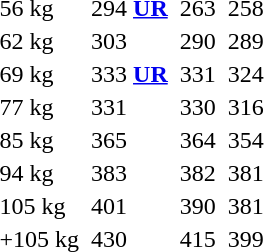<table>
<tr>
<td>56 kg<br></td>
<td></td>
<td>294 <strong><a href='#'>UR</a></strong></td>
<td></td>
<td>263</td>
<td></td>
<td>258</td>
</tr>
<tr>
<td>62 kg<br></td>
<td></td>
<td>303</td>
<td></td>
<td>290</td>
<td></td>
<td>289</td>
</tr>
<tr>
<td>69 kg<br></td>
<td></td>
<td>333 <strong><a href='#'>UR</a></strong></td>
<td></td>
<td>331</td>
<td></td>
<td>324</td>
</tr>
<tr>
<td>77 kg<br></td>
<td></td>
<td>331</td>
<td></td>
<td>330</td>
<td></td>
<td>316</td>
</tr>
<tr>
<td>85 kg<br></td>
<td></td>
<td>365</td>
<td></td>
<td>364</td>
<td></td>
<td>354</td>
</tr>
<tr>
<td>94 kg<br></td>
<td></td>
<td>383</td>
<td></td>
<td>382</td>
<td></td>
<td>381</td>
</tr>
<tr>
<td>105 kg<br></td>
<td></td>
<td>401</td>
<td></td>
<td>390</td>
<td></td>
<td>381</td>
</tr>
<tr>
<td>+105 kg<br></td>
<td></td>
<td>430</td>
<td></td>
<td>415</td>
<td></td>
<td>399</td>
</tr>
</table>
